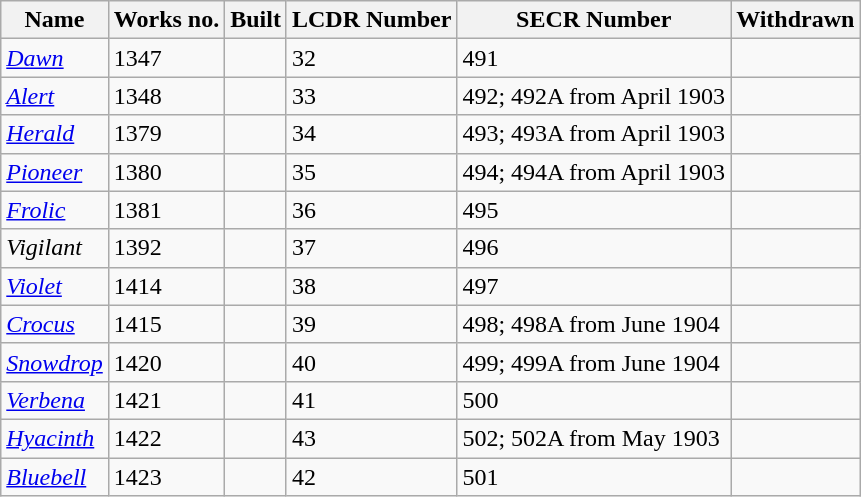<table class="wikitable sortable">
<tr>
<th>Name</th>
<th>Works no.</th>
<th>Built</th>
<th>LCDR Number</th>
<th>SECR Number</th>
<th>Withdrawn</th>
</tr>
<tr>
<td><em><a href='#'>Dawn</a></em></td>
<td>1347</td>
<td></td>
<td>32</td>
<td>491</td>
<td></td>
</tr>
<tr>
<td><em><a href='#'>Alert</a></em></td>
<td>1348</td>
<td></td>
<td>33</td>
<td>492; 492A from April 1903</td>
<td></td>
</tr>
<tr>
<td><em><a href='#'>Herald</a></em></td>
<td>1379</td>
<td></td>
<td>34</td>
<td>493; 493A from April 1903</td>
<td></td>
</tr>
<tr>
<td><em><a href='#'>Pioneer</a></em></td>
<td>1380</td>
<td></td>
<td>35</td>
<td>494; 494A from April 1903</td>
<td></td>
</tr>
<tr>
<td><em><a href='#'>Frolic</a></em></td>
<td>1381</td>
<td></td>
<td>36</td>
<td>495</td>
<td></td>
</tr>
<tr>
<td><em>Vigilant</em></td>
<td>1392</td>
<td></td>
<td>37</td>
<td>496</td>
<td></td>
</tr>
<tr>
<td><em><a href='#'>Violet</a></em></td>
<td>1414</td>
<td></td>
<td>38</td>
<td>497</td>
<td></td>
</tr>
<tr>
<td><em><a href='#'>Crocus</a></em></td>
<td>1415</td>
<td></td>
<td>39</td>
<td>498; 498A from June 1904</td>
<td></td>
</tr>
<tr>
<td><em><a href='#'>Snowdrop</a></em></td>
<td>1420</td>
<td></td>
<td>40</td>
<td>499; 499A from June 1904</td>
<td></td>
</tr>
<tr>
<td><em><a href='#'>Verbena</a></em></td>
<td>1421</td>
<td></td>
<td>41</td>
<td>500</td>
<td></td>
</tr>
<tr>
<td><em><a href='#'>Hyacinth</a></em></td>
<td>1422</td>
<td></td>
<td>43</td>
<td>502; 502A from May 1903</td>
<td></td>
</tr>
<tr>
<td><em><a href='#'>Bluebell</a></em></td>
<td>1423</td>
<td></td>
<td>42</td>
<td>501</td>
<td></td>
</tr>
</table>
